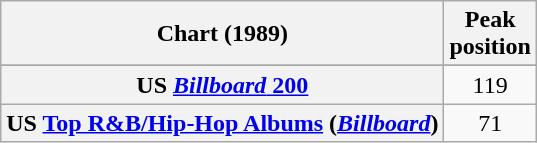<table class="wikitable sortable plainrowheaders" style="text-align:center">
<tr>
<th scope="col">Chart (1989)</th>
<th scope="col">Peak<br>position</th>
</tr>
<tr>
</tr>
<tr>
</tr>
<tr>
</tr>
<tr>
</tr>
<tr>
<th scope="row">US <a href='#'><em>Billboard</em> 200</a></th>
<td>119</td>
</tr>
<tr>
<th scope="row">US <a href='#'>Top R&B/Hip-Hop Albums</a> (<em><a href='#'>Billboard</a></em>)</th>
<td>71</td>
</tr>
</table>
